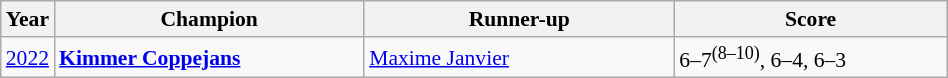<table class="wikitable" style="font-size:90%">
<tr>
<th>Year</th>
<th style="width:200px;">Champion</th>
<th style="width:200px;">Runner-up</th>
<th style="width:175px;">Score</th>
</tr>
<tr>
<td><a href='#'>2022</a></td>
<td> <strong><a href='#'>Kimmer Coppejans</a></strong></td>
<td> <a href='#'>Maxime Janvier</a></td>
<td>6–7<sup>(8–10)</sup>, 6–4, 6–3</td>
</tr>
</table>
